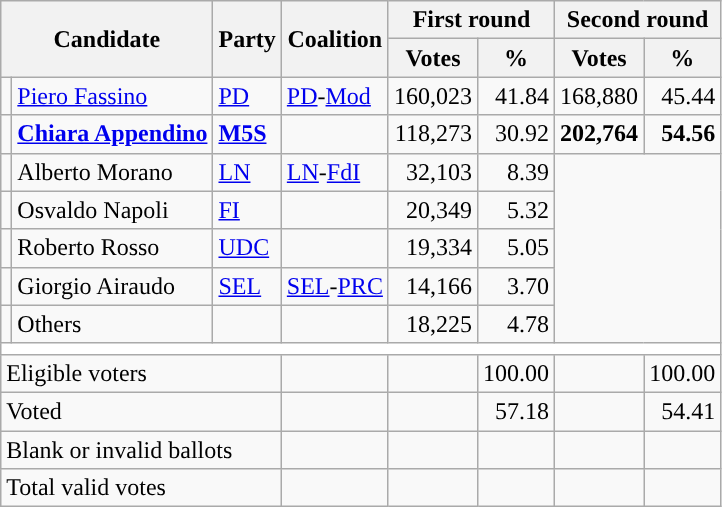<table class="wikitable centre">
<tr>
<th scope="col" rowspan=2 colspan=2>Candidate</th>
<th scope="col" rowspan=2 colspan=1>Party</th>
<th scope="col" rowspan=2 colspan=1>Coalition</th>
<th scope="col" colspan=2>First round</th>
<th scope="col" colspan=2>Second round</th>
</tr>
<tr>
<th scope="col">Votes</th>
<th scope="col">%</th>
<th scope="col">Votes</th>
<th scope="col">%</th>
</tr>
<tr>
<td></td>
<td><a href='#'>Piero Fassino</a></td>
<td><a href='#'>PD</a></td>
<td><a href='#'>PD</a>-<a href='#'>Mod</a></td>
<td style="text-align: right">160,023</td>
<td style="text-align: right">41.84</td>
<td style="text-align: right">168,880</td>
<td style="text-align: right">45.44</td>
</tr>
<tr>
<td></td>
<td><strong><a href='#'>Chiara Appendino</a></strong></td>
<td><strong><a href='#'>M5S</a></strong></td>
<td></td>
<td style="text-align: right">118,273</td>
<td style="text-align: right">30.92</td>
<td style="text-align: right"><strong>202,764</strong></td>
<td style="text-align: right"><strong>54.56</strong></td>
</tr>
<tr>
<td></td>
<td>Alberto Morano</td>
<td><a href='#'>LN</a></td>
<td><a href='#'>LN</a>-<a href='#'>FdI</a></td>
<td style="text-align: right">32,103</td>
<td style="text-align: right">8.39</td>
</tr>
<tr>
<td></td>
<td>Osvaldo Napoli</td>
<td><a href='#'>FI</a></td>
<td></td>
<td style="text-align: right">20,349</td>
<td style="text-align: right">5.32</td>
</tr>
<tr>
<td></td>
<td>Roberto Rosso</td>
<td><a href='#'>UDC</a></td>
<td></td>
<td style="text-align: right">19,334</td>
<td style="text-align: right">5.05</td>
</tr>
<tr>
<td></td>
<td>Giorgio Airaudo</td>
<td><a href='#'>SEL</a></td>
<td><a href='#'>SEL</a>-<a href='#'>PRC</a></td>
<td style="text-align: right">14,166</td>
<td style="text-align: right">3.70</td>
</tr>
<tr>
<td bgcolor=""></td>
<td>Others</td>
<td></td>
<td></td>
<td style="text-align: right">18,225</td>
<td style="text-align: right">4.78</td>
</tr>
<tr bgcolor=white>
<td colspan=8></td>
</tr>
<tr>
<td colspan=3>Eligible voters</td>
<td></td>
<td style="text-align: right"></td>
<td style="text-align: right">100.00</td>
<td style="text-align: right"></td>
<td style="text-align: right">100.00</td>
</tr>
<tr>
<td colspan=3>Voted</td>
<td></td>
<td style="text-align: right"></td>
<td style="text-align: right">57.18</td>
<td style="text-align: right"></td>
<td style="text-align: right">54.41</td>
</tr>
<tr>
<td colspan=3>Blank or invalid ballots</td>
<td></td>
<td style="text-align: right"></td>
<td style="text-align: right"></td>
<td style="text-align: right"></td>
<td style="text-align: right"></td>
</tr>
<tr>
<td colspan=3>Total valid votes</td>
<td></td>
<td style="text-align: right"></td>
<td style="text-align: right"></td>
<td style="text-align: right"></td>
<td style="text-align: right"></td>
</tr>
</table>
